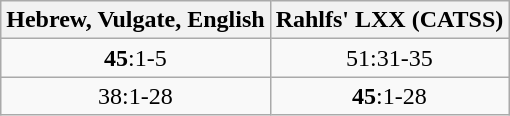<table class=wikitable>
<tr>
<th>Hebrew, Vulgate, English</th>
<th>Rahlfs' LXX (CATSS)</th>
</tr>
<tr>
<td align=center><strong>45</strong>:1-5</td>
<td align=center>51:31-35</td>
</tr>
<tr>
<td align=center>38:1-28</td>
<td align=center><strong>45</strong>:1-28</td>
</tr>
</table>
